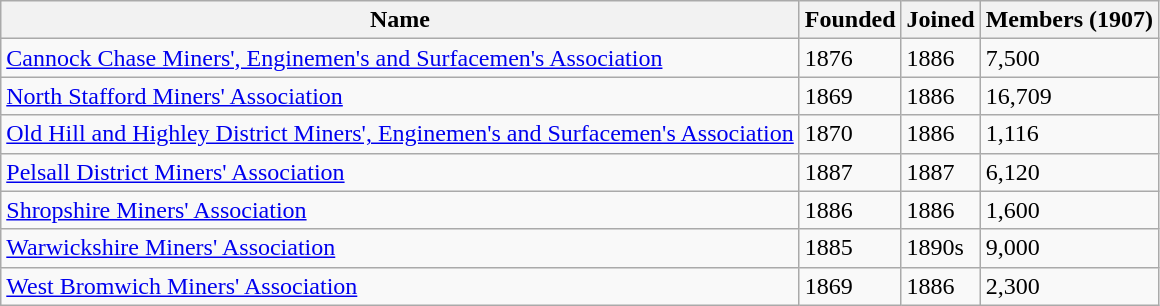<table class="wikitable sortable">
<tr>
<th>Name</th>
<th>Founded</th>
<th>Joined</th>
<th>Members (1907)</th>
</tr>
<tr>
<td><a href='#'>Cannock Chase Miners', Enginemen's and Surfacemen's Association</a></td>
<td>1876</td>
<td>1886</td>
<td>7,500</td>
</tr>
<tr>
<td><a href='#'>North Stafford Miners' Association</a></td>
<td>1869</td>
<td>1886</td>
<td>16,709</td>
</tr>
<tr>
<td><a href='#'>Old Hill and Highley District Miners', Enginemen's and Surfacemen's Association</a></td>
<td>1870</td>
<td>1886</td>
<td>1,116</td>
</tr>
<tr>
<td><a href='#'>Pelsall District Miners' Association</a></td>
<td>1887</td>
<td>1887</td>
<td>6,120</td>
</tr>
<tr>
<td><a href='#'>Shropshire Miners' Association</a></td>
<td>1886</td>
<td>1886</td>
<td>1,600</td>
</tr>
<tr>
<td><a href='#'>Warwickshire Miners' Association</a></td>
<td>1885</td>
<td>1890s</td>
<td>9,000</td>
</tr>
<tr>
<td><a href='#'>West Bromwich Miners' Association</a></td>
<td>1869</td>
<td>1886</td>
<td>2,300</td>
</tr>
</table>
